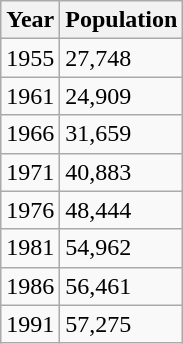<table class="wikitable">
<tr>
<th>Year</th>
<th>Population</th>
</tr>
<tr>
<td>1955</td>
<td>27,748</td>
</tr>
<tr>
<td>1961</td>
<td>24,909</td>
</tr>
<tr>
<td>1966</td>
<td>31,659</td>
</tr>
<tr>
<td>1971</td>
<td>40,883</td>
</tr>
<tr>
<td>1976</td>
<td>48,444</td>
</tr>
<tr>
<td>1981</td>
<td>54,962</td>
</tr>
<tr>
<td>1986</td>
<td>56,461</td>
</tr>
<tr>
<td>1991</td>
<td>57,275</td>
</tr>
</table>
